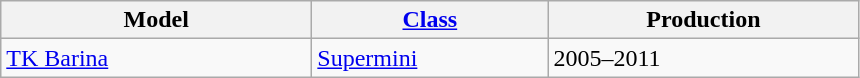<table class="wikitable">
<tr>
<th style="width:200px;">Model</th>
<th style="width:150px;"><a href='#'>Class</a></th>
<th style="width:200px;">Production</th>
</tr>
<tr>
<td valign="top"><a href='#'>TK Barina</a></td>
<td valign="top"><a href='#'>Supermini</a></td>
<td valign="top">2005–2011</td>
</tr>
</table>
